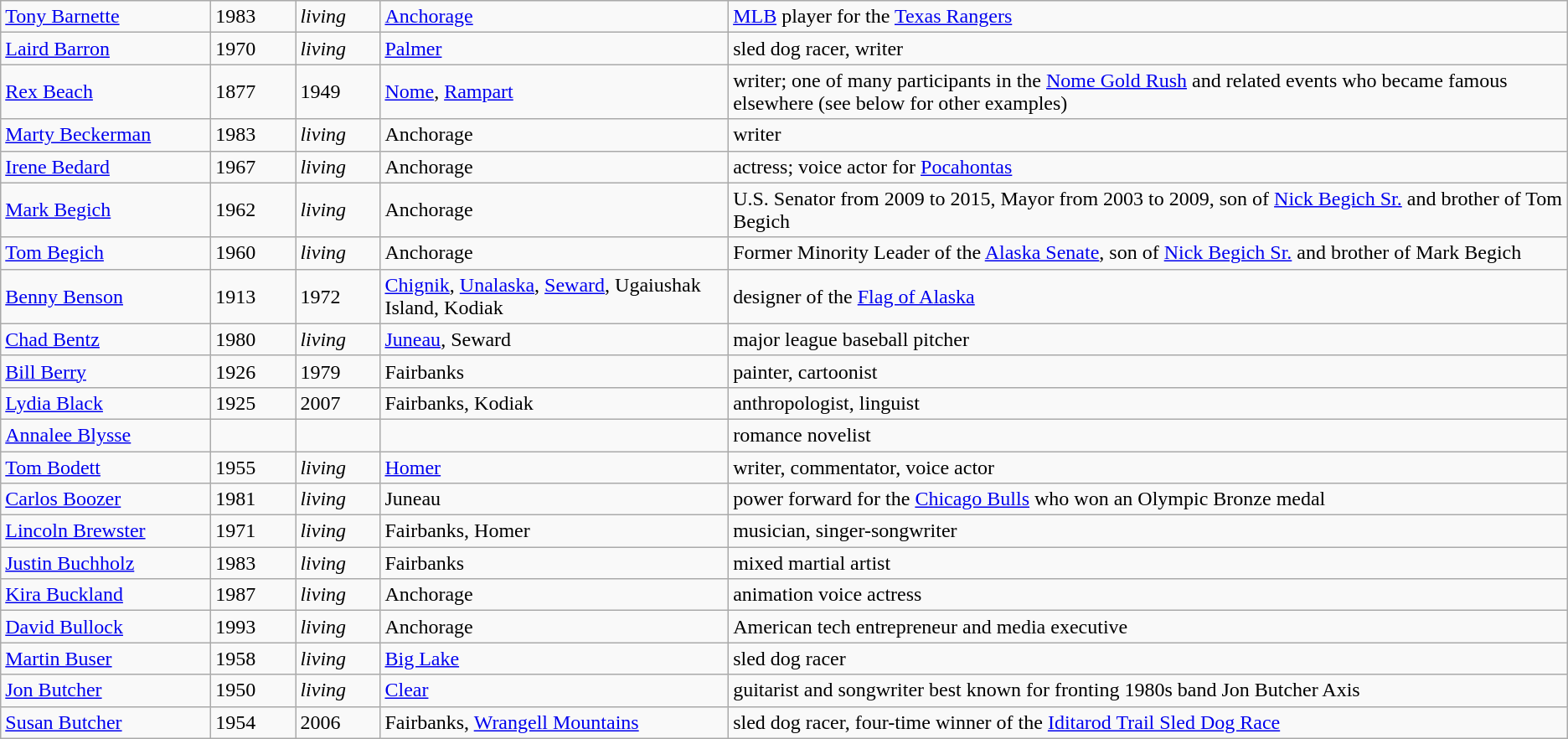<table class="wikitable">
<tr>
<td width="160pt"><a href='#'>Tony Barnette</a></td>
<td width="60pt">1983</td>
<td width="60pt"><em>living</em></td>
<td><a href='#'>Anchorage</a></td>
<td><a href='#'>MLB</a> player for the <a href='#'>Texas Rangers</a></td>
</tr>
<tr>
<td width="160pt"><a href='#'>Laird Barron</a></td>
<td width="60pt">1970</td>
<td width="60pt"><em>living</em></td>
<td><a href='#'>Palmer</a></td>
<td>sled dog racer, writer</td>
</tr>
<tr>
<td width="160pt"><a href='#'>Rex Beach</a></td>
<td width="60pt">1877</td>
<td width="60pt">1949</td>
<td><a href='#'>Nome</a>, <a href='#'>Rampart</a></td>
<td>writer; one of many participants in the <a href='#'>Nome Gold Rush</a> and related events who became famous elsewhere (see below for other examples)</td>
</tr>
<tr>
<td width="160pt"><a href='#'>Marty Beckerman</a></td>
<td width="=60pt">1983</td>
<td width="60pt"><em>living</em></td>
<td>Anchorage</td>
<td>writer</td>
</tr>
<tr>
<td width="160pt"><a href='#'>Irene Bedard</a></td>
<td width="60pt">1967</td>
<td width="60pt"><em>living</em></td>
<td>Anchorage</td>
<td>actress; voice actor for <a href='#'>Pocahontas</a></td>
</tr>
<tr>
<td width="160pt"><a href='#'>Mark Begich</a></td>
<td width="60pt">1962</td>
<td width="60pt"><em>living</em></td>
<td>Anchorage</td>
<td>U.S. Senator from 2009 to 2015, Mayor from 2003 to 2009, son of <a href='#'>Nick Begich Sr.</a> and brother of Tom Begich</td>
</tr>
<tr>
<td width="160pt"><a href='#'>Tom Begich</a></td>
<td width="60pt">1960</td>
<td width="60pt"><em>living</em></td>
<td>Anchorage</td>
<td>Former Minority Leader of the <a href='#'>Alaska Senate</a>, son of <a href='#'>Nick Begich Sr.</a> and brother of Mark Begich</td>
</tr>
<tr>
<td width="160pt"><a href='#'>Benny Benson</a></td>
<td width="60pt">1913</td>
<td width="60pt">1972</td>
<td><a href='#'>Chignik</a>, <a href='#'>Unalaska</a>, <a href='#'>Seward</a>, Ugaiushak Island, Kodiak</td>
<td>designer of the <a href='#'>Flag of Alaska</a></td>
</tr>
<tr>
<td width="160pt"><a href='#'>Chad Bentz</a></td>
<td width="60pt">1980</td>
<td width="60pt"><em>living</em></td>
<td><a href='#'>Juneau</a>, Seward</td>
<td>major league baseball pitcher</td>
</tr>
<tr>
<td width="160pt"><a href='#'>Bill Berry</a></td>
<td width="60pt">1926</td>
<td width="60pt">1979</td>
<td>Fairbanks</td>
<td>painter, cartoonist</td>
</tr>
<tr>
<td width="160pt"><a href='#'>Lydia Black</a></td>
<td width="60pt">1925</td>
<td width="60pt">2007</td>
<td>Fairbanks, Kodiak</td>
<td>anthropologist, linguist</td>
</tr>
<tr>
<td width="160pt"><a href='#'>Annalee Blysse</a></td>
<td width="60pt"></td>
<td width="60pt"></td>
<td></td>
<td>romance novelist</td>
</tr>
<tr>
<td width="160pt"><a href='#'>Tom Bodett</a></td>
<td width="60pt">1955</td>
<td width="60pt"><em>living</em></td>
<td><a href='#'>Homer</a></td>
<td>writer, commentator, voice actor</td>
</tr>
<tr>
<td width="160pt"><a href='#'>Carlos Boozer</a></td>
<td width="60pt">1981</td>
<td width="60pt"><em>living</em></td>
<td>Juneau</td>
<td>power forward for the <a href='#'>Chicago Bulls</a> who won an Olympic Bronze medal</td>
</tr>
<tr>
<td width="160pt"><a href='#'>Lincoln Brewster</a></td>
<td width="60pt">1971</td>
<td width="60pt"><em>living</em></td>
<td>Fairbanks, Homer</td>
<td>musician, singer-songwriter</td>
</tr>
<tr>
<td width="160pt"><a href='#'>Justin Buchholz</a></td>
<td width="60pt">1983</td>
<td width="60pt"><em>living</em></td>
<td>Fairbanks</td>
<td>mixed martial artist</td>
</tr>
<tr>
<td width="160pt"><a href='#'>Kira Buckland</a></td>
<td width="60pt">1987</td>
<td width="60pt"><em>living</em></td>
<td>Anchorage</td>
<td>animation voice actress</td>
</tr>
<tr>
<td width="160pt"><a href='#'>David Bullock</a></td>
<td width="60pt">1993</td>
<td width="60pt"><em>living</em></td>
<td>Anchorage</td>
<td>American tech entrepreneur and media executive</td>
</tr>
<tr>
<td width="160pt"><a href='#'>Martin Buser</a></td>
<td width="60pt">1958</td>
<td width="60pt"><em>living</em></td>
<td><a href='#'>Big Lake</a></td>
<td>sled dog racer</td>
</tr>
<tr>
<td width="160pt"><a href='#'>Jon Butcher</a></td>
<td width="60pt">1950</td>
<td width="60pt"><em>living</em></td>
<td><a href='#'>Clear</a></td>
<td>guitarist and songwriter best known for fronting 1980s band Jon Butcher Axis</td>
</tr>
<tr>
<td width="160pt"><a href='#'>Susan Butcher</a></td>
<td width="60pt">1954</td>
<td width="60pt">2006</td>
<td>Fairbanks, <a href='#'>Wrangell Mountains</a></td>
<td>sled dog racer, four-time winner of the <a href='#'>Iditarod Trail Sled Dog Race</a></td>
</tr>
</table>
